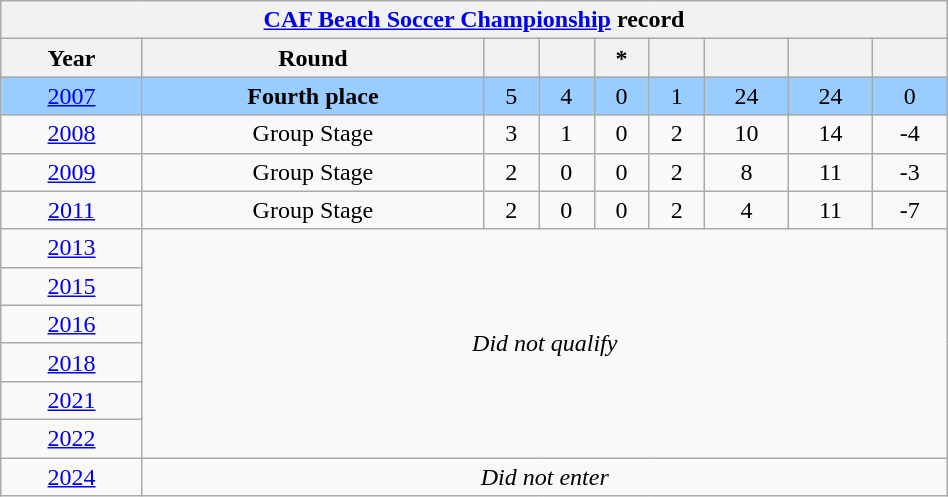<table class="wikitable" style="text-align: center; width:50%;">
<tr>
<th colspan="9"><a href='#'>CAF Beach Soccer Championship</a> record</th>
</tr>
<tr>
<th>Year</th>
<th>Round</th>
<th></th>
<th></th>
<th>*</th>
<th></th>
<th></th>
<th></th>
<th></th>
</tr>
<tr bgcolor=#9acdff>
<td> <a href='#'>2007</a></td>
<td><strong>Fourth place</strong></td>
<td>5</td>
<td>4</td>
<td>0</td>
<td>1</td>
<td>24</td>
<td>24</td>
<td>0</td>
</tr>
<tr>
<td> <a href='#'>2008</a></td>
<td>Group Stage</td>
<td>3</td>
<td>1</td>
<td>0</td>
<td>2</td>
<td>10</td>
<td>14</td>
<td>-4</td>
</tr>
<tr>
<td> <a href='#'>2009</a></td>
<td>Group Stage</td>
<td>2</td>
<td>0</td>
<td>0</td>
<td>2</td>
<td>8</td>
<td>11</td>
<td>-3</td>
</tr>
<tr>
<td> <a href='#'>2011</a></td>
<td>Group Stage</td>
<td>2</td>
<td>0</td>
<td>0</td>
<td>2</td>
<td>4</td>
<td>11</td>
<td>-7</td>
</tr>
<tr>
<td> <a href='#'>2013</a></td>
<td colspan="8" rowspan="6"><em>Did not qualify</em></td>
</tr>
<tr>
<td> <a href='#'>2015</a></td>
</tr>
<tr>
<td> <a href='#'>2016</a></td>
</tr>
<tr>
<td> <a href='#'>2018</a></td>
</tr>
<tr>
<td> <a href='#'>2021</a></td>
</tr>
<tr>
<td> <a href='#'>2022</a></td>
</tr>
<tr>
<td> <a href='#'>2024</a></td>
<td colspan="8"><em>Did not enter</em></td>
</tr>
</table>
